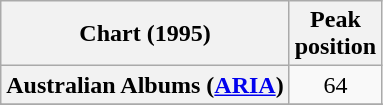<table class="wikitable sortable plainrowheaders" style="text-align:center">
<tr>
<th scope="col">Chart (1995)</th>
<th scope="col">Peak<br>position</th>
</tr>
<tr>
<th scope="row">Australian Albums (<a href='#'>ARIA</a>)</th>
<td>64</td>
</tr>
<tr>
</tr>
<tr>
</tr>
<tr>
</tr>
<tr>
</tr>
</table>
